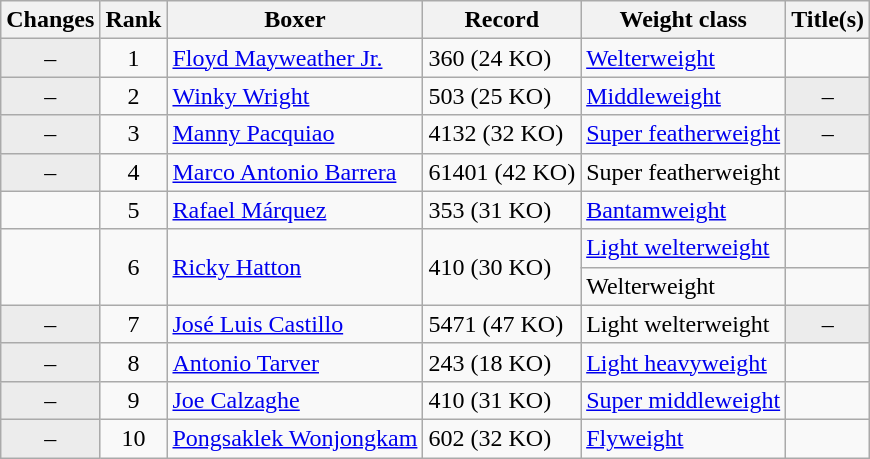<table class="wikitable ">
<tr>
<th>Changes</th>
<th>Rank</th>
<th>Boxer</th>
<th>Record</th>
<th>Weight class</th>
<th>Title(s)</th>
</tr>
<tr>
<td align=center bgcolor=#ECECEC>–</td>
<td align=center>1</td>
<td><a href='#'>Floyd Mayweather Jr.</a></td>
<td>360 (24 KO)</td>
<td><a href='#'>Welterweight</a></td>
<td></td>
</tr>
<tr>
<td align=center bgcolor=#ECECEC>–</td>
<td align=center>2</td>
<td><a href='#'>Winky Wright</a></td>
<td>503 (25 KO)</td>
<td><a href='#'>Middleweight</a></td>
<td align=center bgcolor=#ECECEC data-sort-value="Z">–</td>
</tr>
<tr>
<td align=center bgcolor=#ECECEC>–</td>
<td align=center>3</td>
<td><a href='#'>Manny Pacquiao</a></td>
<td>4132 (32 KO)</td>
<td><a href='#'>Super featherweight</a></td>
<td align=center bgcolor=#ECECEC data-sort-value="Z">–</td>
</tr>
<tr>
<td align=center bgcolor=#ECECEC>–</td>
<td align=center>4</td>
<td><a href='#'>Marco Antonio Barrera</a></td>
<td>61401 (42 KO)</td>
<td>Super featherweight</td>
<td></td>
</tr>
<tr>
<td align=center></td>
<td align=center>5</td>
<td><a href='#'>Rafael Márquez</a></td>
<td>353 (31 KO)</td>
<td><a href='#'>Bantamweight</a></td>
<td></td>
</tr>
<tr>
<td rowspan=2 align=center></td>
<td rowspan=2 align=center>6</td>
<td rowspan=2><a href='#'>Ricky Hatton</a></td>
<td rowspan=2>410 (30 KO)</td>
<td><a href='#'>Light welterweight</a></td>
<td></td>
</tr>
<tr>
<td>Welterweight</td>
<td></td>
</tr>
<tr>
<td align=center bgcolor=#ECECEC>–</td>
<td align=center>7</td>
<td><a href='#'>José Luis Castillo</a></td>
<td>5471 (47 KO)</td>
<td>Light welterweight</td>
<td align=center bgcolor=#ECECEC data-sort-value="Z">–</td>
</tr>
<tr>
<td align=center bgcolor=#ECECEC>–</td>
<td align=center>8</td>
<td><a href='#'>Antonio Tarver</a></td>
<td>243 (18 KO)</td>
<td><a href='#'>Light heavyweight</a></td>
<td></td>
</tr>
<tr>
<td align=center bgcolor=#ECECEC>–</td>
<td align=center>9</td>
<td><a href='#'>Joe Calzaghe</a></td>
<td>410 (31 KO)</td>
<td><a href='#'>Super middleweight</a></td>
<td></td>
</tr>
<tr>
<td align=center bgcolor=#ECECEC>–</td>
<td align=center>10</td>
<td><a href='#'>Pongsaklek Wonjongkam</a></td>
<td>602 (32 KO)</td>
<td><a href='#'>Flyweight</a></td>
<td></td>
</tr>
</table>
